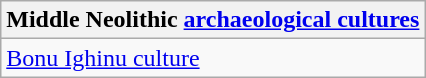<table class="wikitable">
<tr>
<th>Middle Neolithic <a href='#'>archaeological cultures</a></th>
</tr>
<tr>
<td><a href='#'>Bonu Ighinu culture</a></td>
</tr>
</table>
